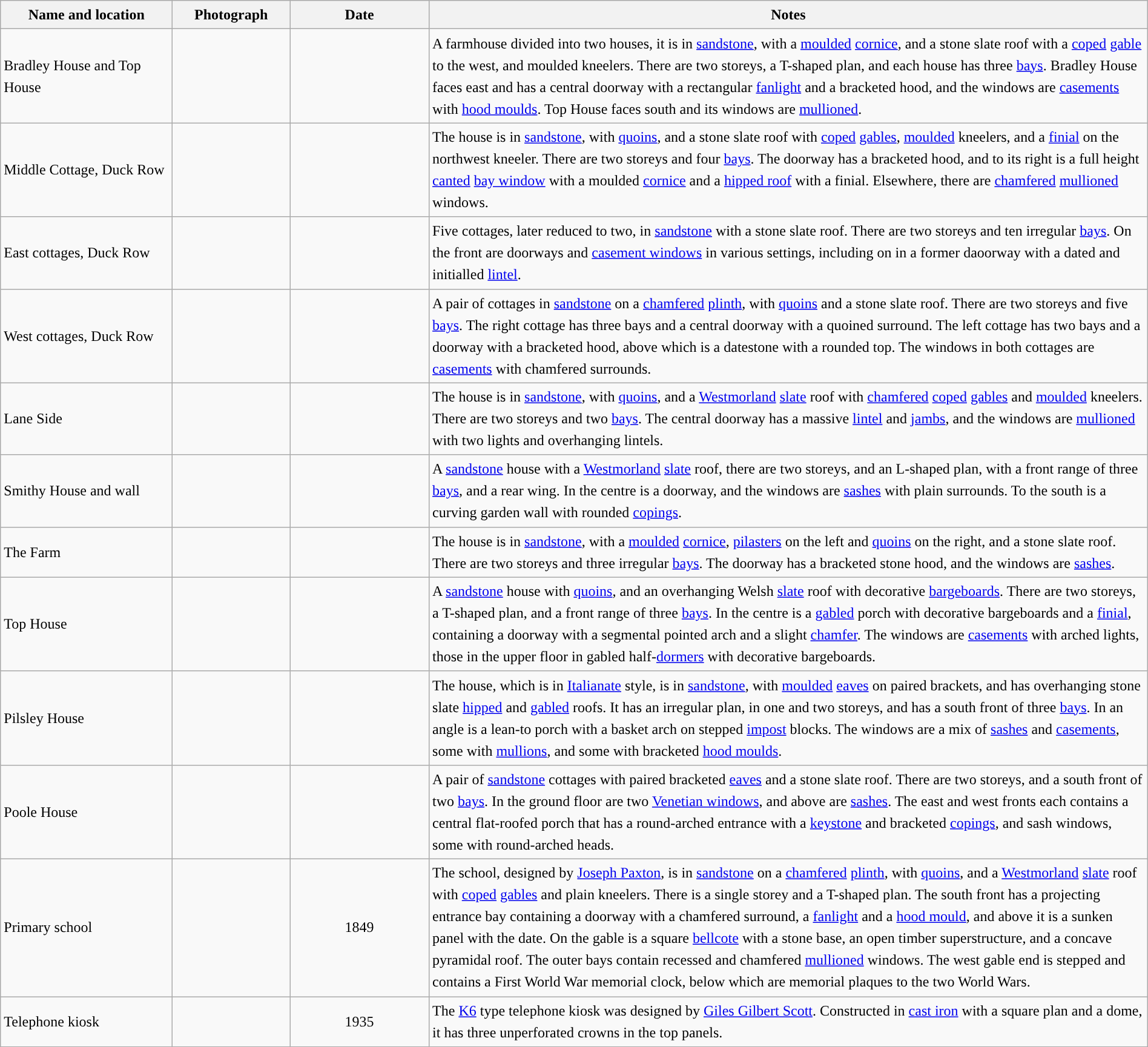<table class="wikitable sortable plainrowheaders" style="width:100%;border:0px;text-align:left;line-height:150%;">
<tr>
<th scope="col"  style="width:150px">Name and location</th>
<th scope="col"  style="width:100px" class="unsortable">Photograph</th>
<th scope="col"  style="width:120px">Date</th>
<th scope="col"  style="width:650px" class="unsortable">Notes</th>
</tr>
<tr>
<td>Bradley House and Top House<br><small></small></td>
<td></td>
<td align="center"></td>
<td>A farmhouse divided into two houses, it is in <a href='#'>sandstone</a>, with a <a href='#'>moulded</a> <a href='#'>cornice</a>, and a stone slate roof with a <a href='#'>coped</a> <a href='#'>gable</a> to the west, and moulded kneelers.  There are two storeys, a T-shaped plan, and each house has three <a href='#'>bays</a>.  Bradley House faces east and has a central doorway with a rectangular <a href='#'>fanlight</a> and a bracketed hood, and the windows are <a href='#'>casements</a> with <a href='#'>hood moulds</a>.  Top House faces south and its windows are <a href='#'>mullioned</a>.</td>
</tr>
<tr>
<td>Middle Cottage, Duck Row<br><small></small></td>
<td></td>
<td align="center"></td>
<td>The house is in <a href='#'>sandstone</a>, with <a href='#'>quoins</a>, and a stone slate roof with <a href='#'>coped</a> <a href='#'>gables</a>, <a href='#'>moulded</a> kneelers, and a <a href='#'>finial</a> on the northwest kneeler.  There are two storeys and four <a href='#'>bays</a>.  The doorway has a bracketed hood, and to its right is a full height <a href='#'>canted</a> <a href='#'>bay window</a> with a moulded <a href='#'>cornice</a> and a <a href='#'>hipped roof</a> with a finial. Elsewhere, there are <a href='#'>chamfered</a> <a href='#'>mullioned</a> windows.</td>
</tr>
<tr>
<td>East cottages, Duck Row<br><small></small></td>
<td></td>
<td align="center"></td>
<td>Five cottages, later reduced to two, in <a href='#'>sandstone</a> with a stone slate roof.  There are two storeys and ten irregular <a href='#'>bays</a>.  On the front are doorways and <a href='#'>casement windows</a> in various settings, including on in a former daoorway with a dated and initialled <a href='#'>lintel</a>.</td>
</tr>
<tr>
<td>West cottages, Duck Row<br><small></small></td>
<td></td>
<td align="center"></td>
<td>A pair of cottages in <a href='#'>sandstone</a> on a <a href='#'>chamfered</a> <a href='#'>plinth</a>, with <a href='#'>quoins</a> and a stone slate roof.  There are two storeys and five <a href='#'>bays</a>. The right cottage has three bays and a central doorway with a quoined surround.  The left cottage has two bays and a doorway with a bracketed hood, above which is a datestone with a rounded top.  The windows in both cottages are <a href='#'>casements</a> with chamfered surrounds.</td>
</tr>
<tr>
<td>Lane Side<br><small></small></td>
<td></td>
<td align="center"></td>
<td>The house is in <a href='#'>sandstone</a>, with <a href='#'>quoins</a>, and a <a href='#'>Westmorland</a> <a href='#'>slate</a> roof with <a href='#'>chamfered</a> <a href='#'>coped</a> <a href='#'>gables</a> and <a href='#'>moulded</a> kneelers.  There are two storeys and two <a href='#'>bays</a>.  The central doorway has a massive <a href='#'>lintel</a> and <a href='#'>jambs</a>, and the windows are <a href='#'>mullioned</a> with two lights and overhanging lintels.</td>
</tr>
<tr>
<td>Smithy House and wall<br><small></small></td>
<td></td>
<td align="center"></td>
<td>A <a href='#'>sandstone</a> house with a <a href='#'>Westmorland</a> <a href='#'>slate</a> roof, there are two storeys, and an L-shaped plan, with a front range of three <a href='#'>bays</a>, and a rear wing.  In the centre is a doorway, and the windows are <a href='#'>sashes</a> with plain surrounds.  To the south is a curving garden wall with rounded <a href='#'>copings</a>.</td>
</tr>
<tr>
<td>The Farm<br><small></small></td>
<td></td>
<td align="center"></td>
<td>The house is in <a href='#'>sandstone</a>, with a <a href='#'>moulded</a> <a href='#'>cornice</a>, <a href='#'>pilasters</a> on the left and <a href='#'>quoins</a> on the right, and a stone slate roof.  There are two storeys and three irregular <a href='#'>bays</a>.  The doorway has a bracketed stone hood, and the windows are <a href='#'>sashes</a>.</td>
</tr>
<tr>
<td>Top House<br><small></small></td>
<td></td>
<td align="center"></td>
<td>A <a href='#'>sandstone</a> house with <a href='#'>quoins</a>, and an overhanging Welsh <a href='#'>slate</a> roof with decorative <a href='#'>bargeboards</a>.  There are two storeys, a T-shaped plan, and a front range of three <a href='#'>bays</a>.  In the centre is a <a href='#'>gabled</a> porch with decorative bargeboards and a <a href='#'>finial</a>, containing a doorway with a segmental pointed arch and a slight <a href='#'>chamfer</a>.  The windows are <a href='#'>casements</a> with arched lights, those in the upper floor in gabled half-<a href='#'>dormers</a> with decorative bargeboards.</td>
</tr>
<tr>
<td>Pilsley House<br><small></small></td>
<td></td>
<td align="center"></td>
<td>The house, which is in <a href='#'>Italianate</a> style, is in <a href='#'>sandstone</a>, with <a href='#'>moulded</a> <a href='#'>eaves</a> on paired brackets, and has overhanging stone slate <a href='#'>hipped</a> and <a href='#'>gabled</a> roofs.  It has an irregular plan, in one and two storeys, and has a south front of three <a href='#'>bays</a>.  In an angle is a lean-to porch with a basket arch on stepped <a href='#'>impost</a> blocks.  The windows are a mix of <a href='#'>sashes</a> and <a href='#'>casements</a>, some with <a href='#'>mullions</a>, and some with bracketed <a href='#'>hood moulds</a>.</td>
</tr>
<tr>
<td>Poole House<br><small></small></td>
<td></td>
<td align="center"></td>
<td>A pair of <a href='#'>sandstone</a> cottages with paired bracketed <a href='#'>eaves</a> and a stone slate roof.  There are two storeys, and a south front of two <a href='#'>bays</a>.  In the ground floor are two <a href='#'>Venetian windows</a>, and above are <a href='#'>sashes</a>.  The east and west fronts each contains a central flat-roofed porch that has a round-arched entrance with a <a href='#'>keystone</a> and bracketed <a href='#'>copings</a>, and sash windows, some with round-arched heads.</td>
</tr>
<tr>
<td>Primary school<br><small></small></td>
<td></td>
<td align="center">1849</td>
<td>The school, designed by <a href='#'>Joseph Paxton</a>, is in <a href='#'>sandstone</a> on a <a href='#'>chamfered</a> <a href='#'>plinth</a>, with <a href='#'>quoins</a>, and a <a href='#'>Westmorland</a> <a href='#'>slate</a> roof with <a href='#'>coped</a> <a href='#'>gables</a> and plain kneelers.  There is a single storey and a T-shaped plan.  The south front has a projecting entrance bay containing a doorway with a chamfered surround, a <a href='#'>fanlight</a> and a <a href='#'>hood mould</a>, and above it is a sunken panel with the date.  On the gable is a square <a href='#'>bellcote</a> with a stone base, an open timber superstructure, and a concave pyramidal roof.  The outer bays contain recessed and chamfered <a href='#'>mullioned</a> windows.  The west gable end is stepped and contains a First World War memorial clock, below which are memorial plaques to the two World Wars.</td>
</tr>
<tr>
<td>Telephone kiosk<br><small></small></td>
<td></td>
<td align="center">1935</td>
<td>The <a href='#'>K6</a> type telephone kiosk was designed by <a href='#'>Giles Gilbert Scott</a>.  Constructed in <a href='#'>cast iron</a> with a square plan and a dome, it has three unperforated crowns in the top panels.</td>
</tr>
<tr>
</tr>
</table>
